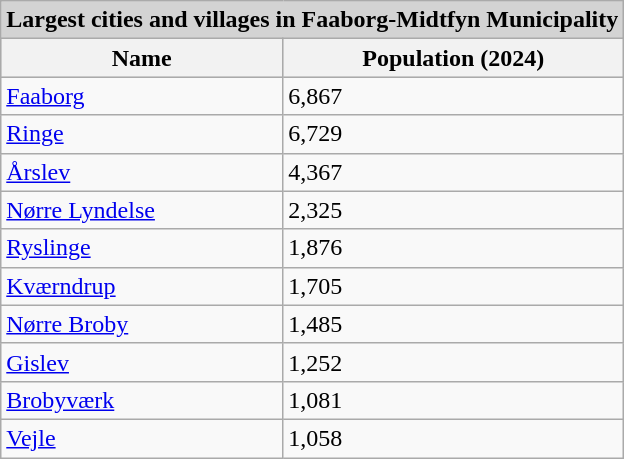<table class="wikitable">
<tr>
<td bgcolor="lightgrey" colspan="5" align=center><strong>Largest cities and villages in Faaborg-Midtfyn Municipality</strong></td>
</tr>
<tr bgcolor="#CCCCCC">
<th>Name</th>
<th>Population (2024)</th>
</tr>
<tr>
<td><a href='#'>Faaborg</a></td>
<td>6,867</td>
</tr>
<tr>
<td><a href='#'>Ringe</a></td>
<td>6,729</td>
</tr>
<tr>
<td><a href='#'>Årslev</a></td>
<td>4,367</td>
</tr>
<tr>
<td><a href='#'>Nørre Lyndelse</a></td>
<td>2,325</td>
</tr>
<tr>
<td><a href='#'>Ryslinge</a></td>
<td>1,876</td>
</tr>
<tr>
<td><a href='#'>Kværndrup</a></td>
<td>1,705</td>
</tr>
<tr>
<td><a href='#'>Nørre Broby</a></td>
<td>1,485</td>
</tr>
<tr>
<td><a href='#'>Gislev</a></td>
<td>1,252</td>
</tr>
<tr>
<td><a href='#'>Brobyværk</a></td>
<td>1,081</td>
</tr>
<tr>
<td><a href='#'>Vejle</a></td>
<td>1,058</td>
</tr>
</table>
